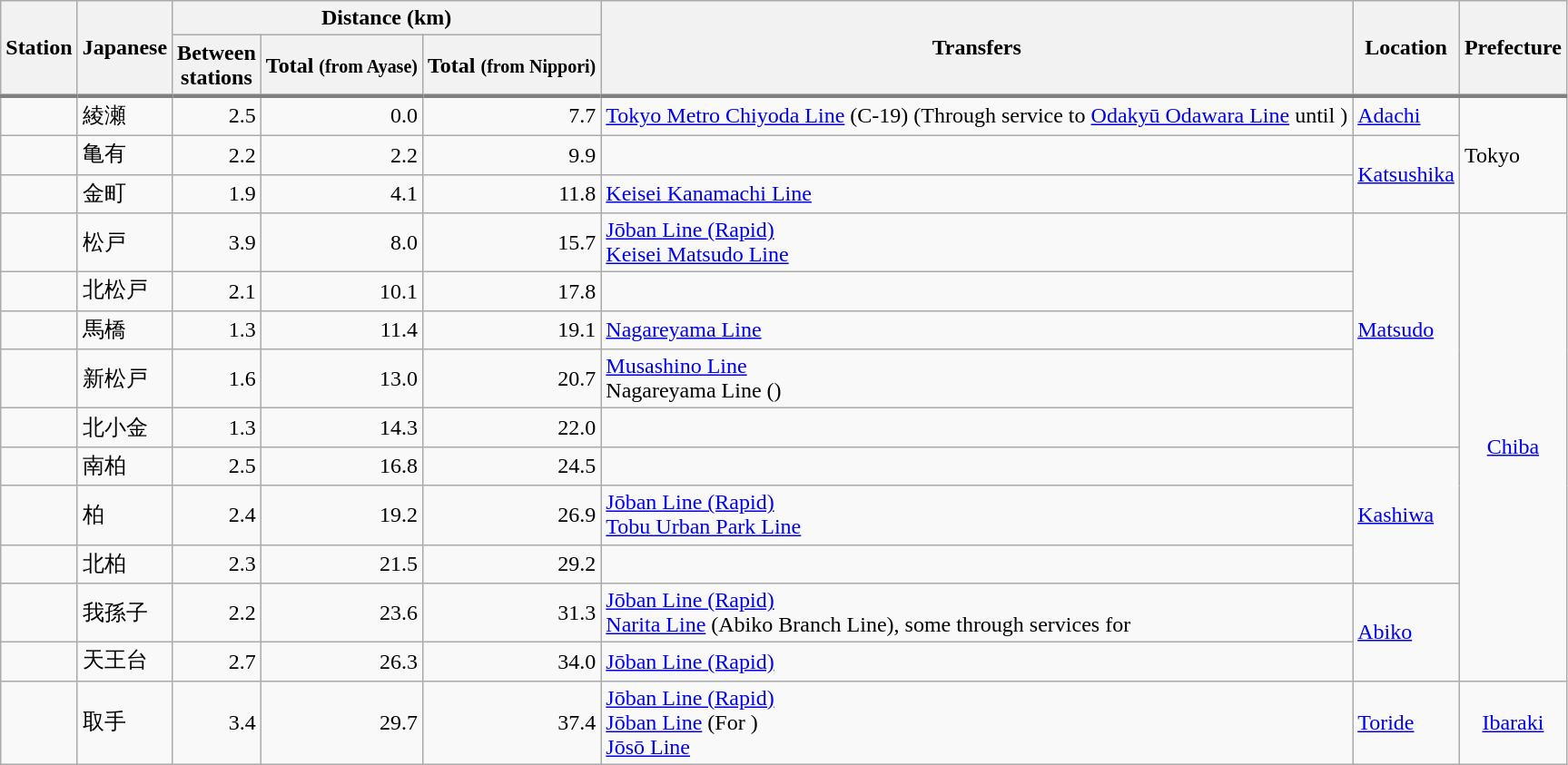<table class="wikitable" rules="all">
<tr>
<th rowspan="2" style="border-bottom:3px solid #808080">Station</th>
<th rowspan="2" style="border-bottom:3px solid #808080">Japanese</th>
<th colspan="3">Distance (km)</th>
<th rowspan="2" style="border-bottom:3px solid #808080">Transfers</th>
<th rowspan="2" style="border-bottom:3px solid #808080">Location</th>
<th rowspan="2" style="border-bottom:3px solid #808080">Prefecture</th>
</tr>
<tr>
<th style="border-bottom:3px solid #808080">Between<br>stations</th>
<th style="border-bottom:3px solid #808080">Total <small>(from Ayase)</small></th>
<th style="border-bottom:3px solid #808080">Total <small>(from Nippori)</small></th>
</tr>
<tr>
<td><br></td>
<td>綾瀬</td>
<td style="text-align:right;">2.5</td>
<td style="text-align:right;">0.0</td>
<td style="text-align:right;">7.7</td>
<td> <a href='#'>Tokyo Metro Chiyoda Line</a> (C-19) (Through service to  <a href='#'>Odakyū Odawara Line</a> until )</td>
<td><a href='#'>Adachi</a></td>
<td rowspan="3">Tokyo</td>
</tr>
<tr>
<td><br></td>
<td>亀有</td>
<td style="text-align:right;">2.2</td>
<td style="text-align:right;">2.2</td>
<td style="text-align:right;">9.9</td>
<td> </td>
<td rowspan="2"><a href='#'>Katsushika</a></td>
</tr>
<tr>
<td><br></td>
<td>金町</td>
<td style="text-align:right;">1.9</td>
<td style="text-align:right;">4.1</td>
<td style="text-align:right;">11.8</td>
<td> <a href='#'>Keisei Kanamachi Line</a></td>
</tr>
<tr>
<td><br></td>
<td>松戸</td>
<td style="text-align:right;">3.9</td>
<td style="text-align:right;">8.0</td>
<td style="text-align:right;">15.7</td>
<td> <a href='#'>Jōban Line (Rapid)</a><br> <a href='#'>Keisei Matsudo Line</a></td>
<td rowspan="5"><a href='#'>Matsudo</a></td>
<td rowspan="10" style="text-align:center; width:1em;"><a href='#'>Chiba</a></td>
</tr>
<tr>
<td><br></td>
<td>北松戸</td>
<td style="text-align:right;">2.1</td>
<td style="text-align:right;">10.1</td>
<td style="text-align:right;">17.8</td>
<td> </td>
</tr>
<tr>
<td><br></td>
<td>馬橋</td>
<td style="text-align:right;">1.3</td>
<td style="text-align:right;">11.4</td>
<td style="text-align:right;">19.1</td>
<td> <a href='#'>Nagareyama Line</a></td>
</tr>
<tr>
<td><br></td>
<td>新松戸</td>
<td style="text-align:right;">1.6</td>
<td style="text-align:right;">13.0</td>
<td style="text-align:right;">20.7</td>
<td> <a href='#'>Musashino Line</a><br> Nagareyama Line ()</td>
</tr>
<tr>
<td><br></td>
<td>北小金</td>
<td style="text-align:right;">1.3</td>
<td style="text-align:right;">14.3</td>
<td style="text-align:right;">22.0</td>
<td> </td>
</tr>
<tr>
<td><br></td>
<td>南柏</td>
<td style="text-align:right;">2.5</td>
<td style="text-align:right;">16.8</td>
<td style="text-align:right;">24.5</td>
<td> </td>
<td rowspan="3"><a href='#'>Kashiwa</a></td>
</tr>
<tr>
<td><br></td>
<td>柏</td>
<td style="text-align:right;">2.4</td>
<td style="text-align:right;">19.2</td>
<td style="text-align:right;">26.9</td>
<td> <a href='#'>Jōban Line (Rapid)</a><br> <a href='#'>Tobu Urban Park Line</a></td>
</tr>
<tr>
<td><br></td>
<td>北柏</td>
<td style="text-align:right;">2.3</td>
<td style="text-align:right;">21.5</td>
<td style="text-align:right;">29.2</td>
<td> </td>
</tr>
<tr>
<td><br></td>
<td>我孫子</td>
<td style="text-align:right;">2.2</td>
<td style="text-align:right;">23.6</td>
<td style="text-align:right;">31.3</td>
<td> <a href='#'>Jōban Line (Rapid)</a><br> <a href='#'>Narita Line</a> (Abiko Branch Line), some through services for </td>
<td rowspan="2"><a href='#'>Abiko</a></td>
</tr>
<tr>
<td><br></td>
<td>天王台</td>
<td style="text-align:right;">2.7</td>
<td style="text-align:right;">26.3</td>
<td style="text-align:right;">34.0</td>
<td> <a href='#'>Jōban Line (Rapid)</a></td>
</tr>
<tr>
<td><br></td>
<td>取手</td>
<td style="text-align:right;">3.4</td>
<td style="text-align:right;">29.7</td>
<td style="text-align:right;">37.4</td>
<td> <a href='#'>Jōban Line (Rapid)</a><br> <a href='#'>Jōban Line</a> (For )<br> <a href='#'>Jōsō Line</a></td>
<td><a href='#'>Toride</a></td>
<td style="text-align:center; width:1em; line-height:200%;"><a href='#'>Ibaraki</a></td>
</tr>
</table>
